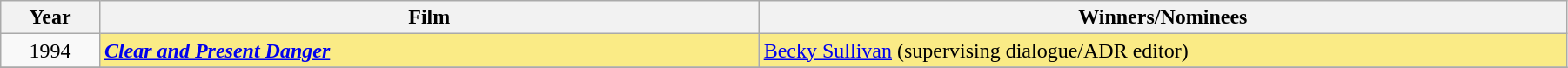<table class="wikitable" width="95%" cellpadding="5">
<tr>
<th width="6%">Year</th>
<th width="40%">Film</th>
<th width="49%">Winners/Nominees</th>
</tr>
<tr>
<td rowspan=1 style="text-align:center">1994<br></td>
<td style="background:#FAEB86;"><strong><em><a href='#'>Clear and Present Danger</a><em> <strong></td>
<td style="background:#FAEB86;"></strong><a href='#'>Becky Sullivan</a> (supervising dialogue/ADR editor)<strong></td>
</tr>
<tr>
</tr>
</table>
